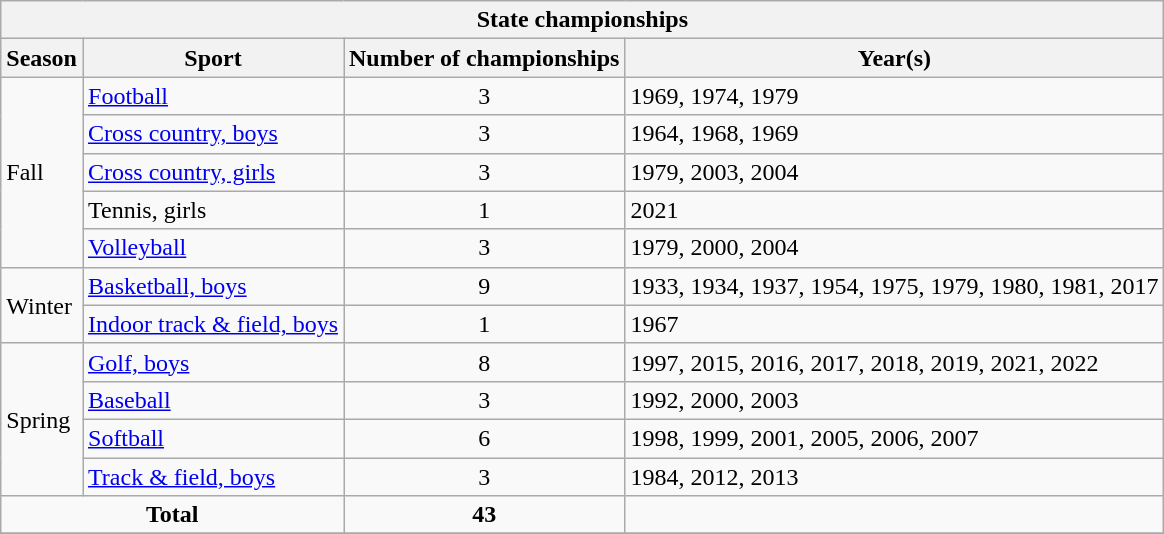<table class="wikitable">
<tr>
<th colspan="4">State championships</th>
</tr>
<tr>
<th>Season</th>
<th>Sport</th>
<th>Number of championships</th>
<th>Year(s)</th>
</tr>
<tr>
<td rowspan="5">Fall</td>
<td><a href='#'>Football</a></td>
<td align="center">3</td>
<td>1969, 1974, 1979</td>
</tr>
<tr>
<td><a href='#'>Cross country, boys</a></td>
<td align="center">3</td>
<td>1964, 1968, 1969</td>
</tr>
<tr>
<td><a href='#'>Cross country, girls</a></td>
<td align="center">3</td>
<td>1979, 2003, 2004</td>
</tr>
<tr>
<td>Tennis, girls</td>
<td align="center">1</td>
<td>2021</td>
</tr>
<tr>
<td><a href='#'>Volleyball</a></td>
<td align="center">3</td>
<td>1979, 2000, 2004</td>
</tr>
<tr>
<td rowspan="2">Winter</td>
<td><a href='#'>Basketball, boys</a></td>
<td align="center">9</td>
<td>1933, 1934, 1937, 1954, 1975, 1979, 1980, 1981, 2017</td>
</tr>
<tr>
<td><a href='#'>Indoor track & field, boys</a></td>
<td align="center">1</td>
<td>1967</td>
</tr>
<tr>
<td rowspan="4">Spring</td>
<td><a href='#'>Golf, boys</a></td>
<td align="center">8</td>
<td>1997, 2015, 2016, 2017, 2018, 2019, 2021, 2022</td>
</tr>
<tr>
<td><a href='#'>Baseball</a></td>
<td align="center">3</td>
<td>1992, 2000, 2003</td>
</tr>
<tr>
<td><a href='#'>Softball</a></td>
<td align="center">6</td>
<td>1998, 1999, 2001, 2005, 2006, 2007</td>
</tr>
<tr>
<td><a href='#'>Track & field, boys</a></td>
<td align="center">3</td>
<td>1984, 2012, 2013</td>
</tr>
<tr>
<td align="center" colspan="2"><strong>Total</strong></td>
<td align="center"><strong>43</strong></td>
<td></td>
</tr>
<tr>
</tr>
</table>
